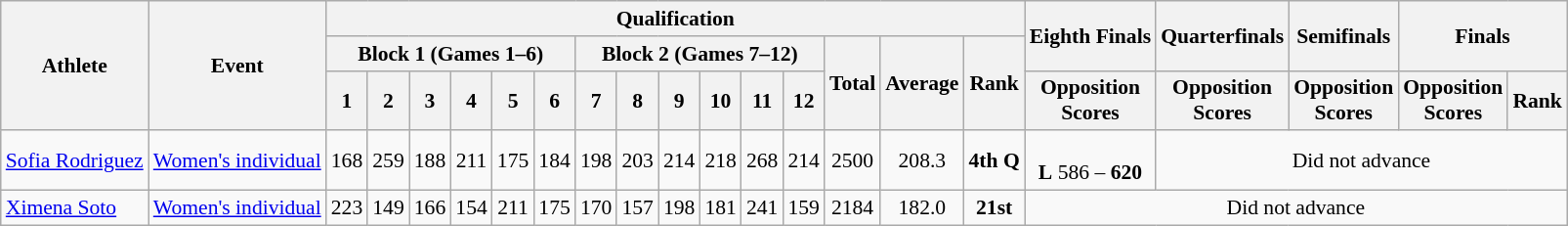<table class="wikitable" border="1" style="font-size:90%">
<tr>
<th rowspan=3>Athlete</th>
<th rowspan=3>Event</th>
<th colspan=15>Qualification</th>
<th rowspan=2>Eighth Finals</th>
<th rowspan=2>Quarterfinals</th>
<th rowspan=2>Semifinals</th>
<th rowspan=2 colspan=2>Finals</th>
</tr>
<tr>
<th colspan=6>Block 1 (Games 1–6)</th>
<th colspan=6>Block 2 (Games 7–12)</th>
<th rowspan=2>Total</th>
<th rowspan=2>Average</th>
<th rowspan=2>Rank</th>
</tr>
<tr>
<th>1</th>
<th>2</th>
<th>3</th>
<th>4</th>
<th>5</th>
<th>6</th>
<th>7</th>
<th>8</th>
<th>9</th>
<th>10</th>
<th>11</th>
<th>12</th>
<th>Opposition<br>Scores</th>
<th>Opposition<br>Scores</th>
<th>Opposition<br>Scores</th>
<th>Opposition<br>Scores</th>
<th>Rank</th>
</tr>
<tr>
<td><a href='#'>Sofia Rodriguez</a></td>
<td><a href='#'>Women's individual</a><br></td>
<td align=center>168</td>
<td align=center>259</td>
<td align=center>188</td>
<td align=center>211</td>
<td align=center>175</td>
<td align=center>184</td>
<td align=center>198</td>
<td align=center>203</td>
<td align=center>214</td>
<td align=center>218</td>
<td align=center>268</td>
<td align=center>214</td>
<td align=center>2500</td>
<td align=center>208.3</td>
<td align=center><strong>4th  Q</strong></td>
<td align=center><br><strong>L</strong> 586 – <strong>620</strong></td>
<td align=center colspan="7">Did not advance</td>
</tr>
<tr>
<td><a href='#'>Ximena Soto</a></td>
<td><a href='#'>Women's individual</a><br></td>
<td align=center>223</td>
<td align=center>149</td>
<td align=center>166</td>
<td align=center>154</td>
<td align=center>211</td>
<td align=center>175</td>
<td align=center>170</td>
<td align=center>157</td>
<td align=center>198</td>
<td align=center>181</td>
<td align=center>241</td>
<td align=center>159</td>
<td align=center>2184</td>
<td align=center>182.0</td>
<td align=center><strong>21st</strong></td>
<td align=center colspan="7">Did not advance</td>
</tr>
</table>
